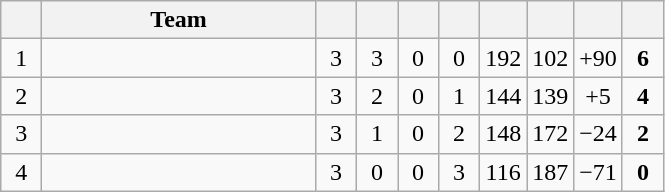<table class=wikitable style=text-align:center>
<tr>
<th width=20 abbr=Position></th>
<th width=175>Team</th>
<th width=20 abbr=Played></th>
<th width=20 abbr=Won></th>
<th width=20 abbr=Drawn></th>
<th width=20 abbr=Lost></th>
<th width=20 abbr=Goal For></th>
<th width=20 abbr=Goal Against></th>
<th width=20 abbr=Goal Difference></th>
<th width=20 abbr=Points></th>
</tr>
<tr>
<td>1 </td>
<td align=left></td>
<td>3</td>
<td>3</td>
<td>0</td>
<td>0</td>
<td>192</td>
<td>102</td>
<td>+90</td>
<td><strong>6</strong></td>
</tr>
<tr>
<td>2 </td>
<td align=left></td>
<td>3</td>
<td>2</td>
<td>0</td>
<td>1</td>
<td>144</td>
<td>139</td>
<td>+5</td>
<td><strong>4</strong></td>
</tr>
<tr>
<td>3 </td>
<td align=left></td>
<td>3</td>
<td>1</td>
<td>0</td>
<td>2</td>
<td>148</td>
<td>172</td>
<td>−24</td>
<td><strong>2</strong></td>
</tr>
<tr>
<td>4 </td>
<td align=left></td>
<td>3</td>
<td>0</td>
<td>0</td>
<td>3</td>
<td>116</td>
<td>187</td>
<td>−71</td>
<td><strong>0</strong></td>
</tr>
</table>
